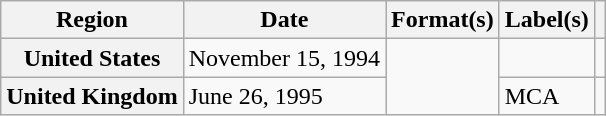<table class="wikitable plainrowheaders">
<tr>
<th scope="col">Region</th>
<th scope="col">Date</th>
<th scope="col">Format(s)</th>
<th scope="col">Label(s)</th>
<th scope="col"></th>
</tr>
<tr>
<th scope="row">United States</th>
<td>November 15, 1994</td>
<td rowspan="2"></td>
<td></td>
<td></td>
</tr>
<tr>
<th scope="row">United Kingdom</th>
<td>June 26, 1995</td>
<td>MCA</td>
<td></td>
</tr>
</table>
